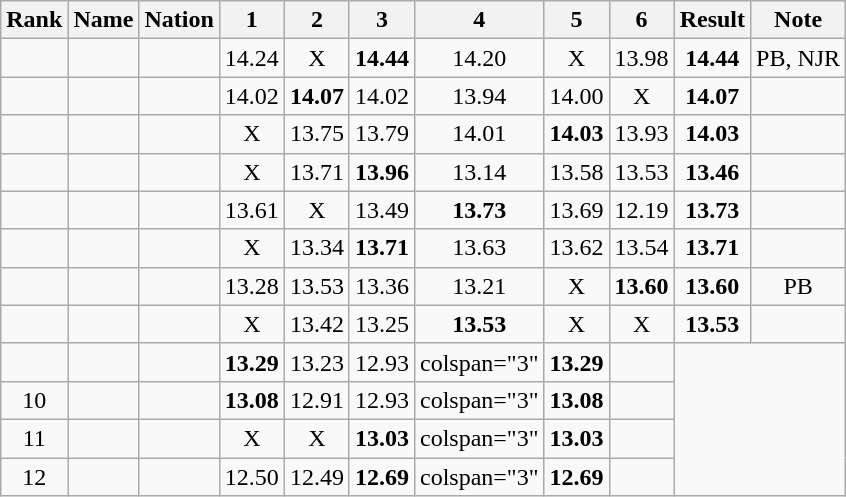<table class="wikitable sortable" style="text-align:center">
<tr>
<th>Rank</th>
<th>Name</th>
<th>Nation</th>
<th>1</th>
<th>2</th>
<th>3</th>
<th>4</th>
<th>5</th>
<th>6</th>
<th>Result</th>
<th>Note</th>
</tr>
<tr>
<td></td>
<td align=left></td>
<td align=left></td>
<td>14.24</td>
<td>X</td>
<td><strong>14.44</strong></td>
<td>14.20</td>
<td>X</td>
<td>13.98</td>
<td><strong>14.44</strong></td>
<td>PB, NJR</td>
</tr>
<tr>
<td></td>
<td align=left></td>
<td align=left></td>
<td>14.02</td>
<td><strong>14.07</strong></td>
<td>14.02</td>
<td>13.94</td>
<td>14.00</td>
<td>X</td>
<td><strong>14.07</strong></td>
<td></td>
</tr>
<tr>
<td></td>
<td align=left></td>
<td align=left></td>
<td>X</td>
<td>13.75</td>
<td>13.79</td>
<td>14.01</td>
<td><strong>14.03</strong></td>
<td>13.93</td>
<td><strong>14.03</strong></td>
<td></td>
</tr>
<tr>
<td></td>
<td align=left></td>
<td align=left></td>
<td>X</td>
<td>13.71</td>
<td><strong>13.96</strong></td>
<td>13.14</td>
<td>13.58</td>
<td>13.53</td>
<td><strong>13.46</strong></td>
<td></td>
</tr>
<tr>
<td></td>
<td align=left></td>
<td align=left></td>
<td>13.61</td>
<td>X</td>
<td>13.49</td>
<td><strong>13.73</strong></td>
<td>13.69</td>
<td>12.19</td>
<td><strong>13.73</strong></td>
<td></td>
</tr>
<tr>
<td></td>
<td align=left></td>
<td align=left></td>
<td>X</td>
<td>13.34</td>
<td><strong>13.71</strong></td>
<td>13.63</td>
<td>13.62</td>
<td>13.54</td>
<td><strong>13.71</strong></td>
<td></td>
</tr>
<tr>
<td></td>
<td align=left></td>
<td align=left></td>
<td>13.28</td>
<td>13.53</td>
<td>13.36</td>
<td>13.21</td>
<td>X</td>
<td><strong>13.60</strong></td>
<td><strong>13.60</strong></td>
<td>PB</td>
</tr>
<tr>
<td></td>
<td align=left></td>
<td align=left></td>
<td>X</td>
<td>13.42</td>
<td>13.25</td>
<td><strong>13.53</strong></td>
<td>X</td>
<td>X</td>
<td><strong>13.53</strong></td>
<td></td>
</tr>
<tr>
<td></td>
<td align=left></td>
<td align=left></td>
<td><strong>13.29</strong></td>
<td>13.23</td>
<td>12.93</td>
<td>colspan="3" </td>
<td><strong>13.29</strong></td>
<td></td>
</tr>
<tr>
<td>10</td>
<td align=left></td>
<td align=left></td>
<td><strong>13.08</strong></td>
<td>12.91</td>
<td>12.93</td>
<td>colspan="3" </td>
<td><strong>13.08</strong></td>
<td></td>
</tr>
<tr>
<td>11</td>
<td align=left></td>
<td align=left></td>
<td>X</td>
<td>X</td>
<td><strong>13.03</strong></td>
<td>colspan="3" </td>
<td><strong>13.03</strong></td>
<td></td>
</tr>
<tr>
<td>12</td>
<td align=left></td>
<td align=left></td>
<td>12.50</td>
<td>12.49</td>
<td><strong>12.69</strong></td>
<td>colspan="3" </td>
<td><strong>12.69</strong></td>
<td></td>
</tr>
</table>
